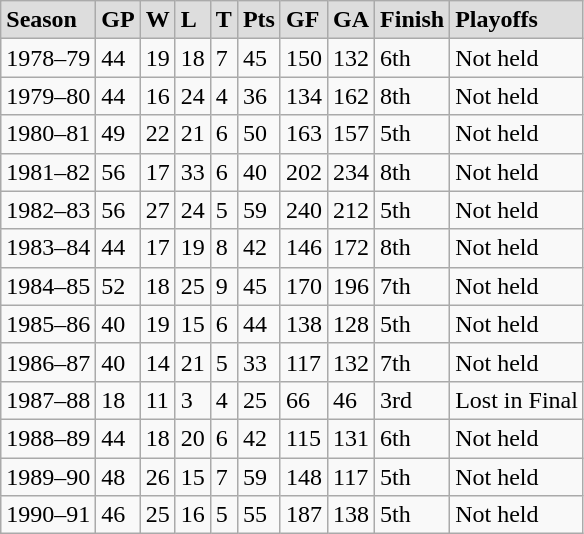<table class="wikitable">
<tr style="font-weight:bold; background:#ddd;">
<td>Season</td>
<td>GP</td>
<td>W</td>
<td>L</td>
<td>T</td>
<td>Pts</td>
<td>GF</td>
<td>GA</td>
<td>Finish</td>
<td>Playoffs</td>
</tr>
<tr>
<td>1978–79</td>
<td>44</td>
<td>19</td>
<td>18</td>
<td>7</td>
<td>45</td>
<td>150</td>
<td>132</td>
<td>6th</td>
<td>Not held</td>
</tr>
<tr>
<td>1979–80</td>
<td>44</td>
<td>16</td>
<td>24</td>
<td>4</td>
<td>36</td>
<td>134</td>
<td>162</td>
<td>8th</td>
<td>Not held</td>
</tr>
<tr>
<td>1980–81</td>
<td>49</td>
<td>22</td>
<td>21</td>
<td>6</td>
<td>50</td>
<td>163</td>
<td>157</td>
<td>5th</td>
<td>Not held</td>
</tr>
<tr>
<td>1981–82</td>
<td>56</td>
<td>17</td>
<td>33</td>
<td>6</td>
<td>40</td>
<td>202</td>
<td>234</td>
<td>8th</td>
<td>Not held</td>
</tr>
<tr>
<td>1982–83</td>
<td>56</td>
<td>27</td>
<td>24</td>
<td>5</td>
<td>59</td>
<td>240</td>
<td>212</td>
<td>5th</td>
<td>Not held</td>
</tr>
<tr>
<td>1983–84</td>
<td>44</td>
<td>17</td>
<td>19</td>
<td>8</td>
<td>42</td>
<td>146</td>
<td>172</td>
<td>8th</td>
<td>Not held</td>
</tr>
<tr>
<td>1984–85</td>
<td>52</td>
<td>18</td>
<td>25</td>
<td>9</td>
<td>45</td>
<td>170</td>
<td>196</td>
<td>7th</td>
<td>Not held</td>
</tr>
<tr>
<td>1985–86</td>
<td>40</td>
<td>19</td>
<td>15</td>
<td>6</td>
<td>44</td>
<td>138</td>
<td>128</td>
<td>5th</td>
<td>Not held</td>
</tr>
<tr>
<td>1986–87</td>
<td>40</td>
<td>14</td>
<td>21</td>
<td>5</td>
<td>33</td>
<td>117</td>
<td>132</td>
<td>7th</td>
<td>Not held</td>
</tr>
<tr>
<td>1987–88</td>
<td>18</td>
<td>11</td>
<td>3</td>
<td>4</td>
<td>25</td>
<td>66</td>
<td>46</td>
<td>3rd</td>
<td>Lost in Final</td>
</tr>
<tr>
<td>1988–89</td>
<td>44</td>
<td>18</td>
<td>20</td>
<td>6</td>
<td>42</td>
<td>115</td>
<td>131</td>
<td>6th</td>
<td>Not held</td>
</tr>
<tr>
<td>1989–90</td>
<td>48</td>
<td>26</td>
<td>15</td>
<td>7</td>
<td>59</td>
<td>148</td>
<td>117</td>
<td>5th</td>
<td>Not held</td>
</tr>
<tr>
<td>1990–91</td>
<td>46</td>
<td>25</td>
<td>16</td>
<td>5</td>
<td>55</td>
<td>187</td>
<td>138</td>
<td>5th</td>
<td>Not held</td>
</tr>
</table>
